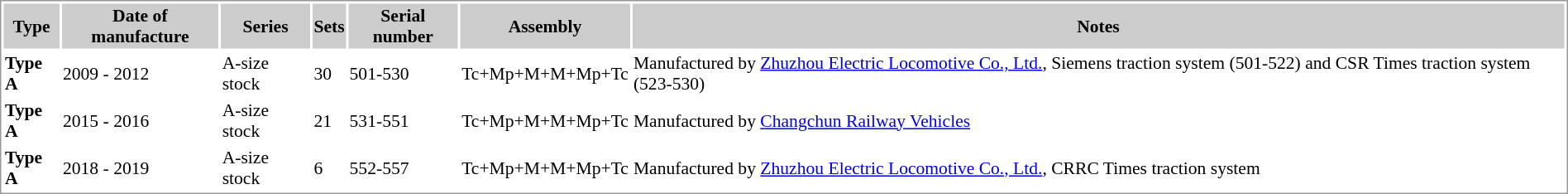<table border=0 style="border: 1px solid #999; background-color:white; text-align:left;font-size:90%">
<tr align="center" bgcolor=#cccccc>
<th>Type</th>
<th>Date of manufacture</th>
<th>Series</th>
<th>Sets</th>
<th>Serial number</th>
<th>Assembly</th>
<th>Notes</th>
</tr>
<tr>
<td><strong>Type A</strong></td>
<td>2009 - 2012</td>
<td>A-size stock</td>
<td>30</td>
<td>501-530</td>
<td>Tc+Mp+M+M+Mp+Tc</td>
<td>Manufactured by <a href='#'>Zhuzhou Electric Locomotive Co., Ltd.</a>, Siemens traction system (501-522) and CSR Times traction system (523-530)</td>
</tr>
<tr>
<td><strong>Type A</strong></td>
<td>2015 - 2016</td>
<td>A-size stock</td>
<td>21</td>
<td>531-551</td>
<td>Tc+Mp+M+M+Mp+Tc</td>
<td>Manufactured by <a href='#'>Changchun Railway Vehicles</a></td>
</tr>
<tr>
<td><strong>Type A</strong></td>
<td>2018 - 2019</td>
<td>A-size stock</td>
<td>6</td>
<td>552-557</td>
<td>Tc+Mp+M+M+Mp+Tc</td>
<td>Manufactured by <a href='#'>Zhuzhou Electric Locomotive Co., Ltd.</a>, CRRC Times traction system</td>
</tr>
</table>
